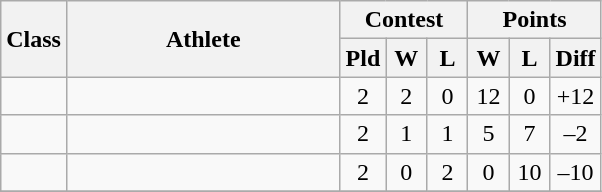<table class=wikitable style="text-align:center">
<tr>
<th rowspan=2>Class</th>
<th width=175 rowspan=2>Athlete</th>
<th colspan=3>Contest</th>
<th colspan=3>Points</th>
</tr>
<tr>
<th width=20>Pld</th>
<th width=20>W</th>
<th width=20>L</th>
<th width=20>W</th>
<th width=20>L</th>
<th width=20>Diff</th>
</tr>
<tr>
<td></td>
<td style="text-align:left"></td>
<td>2</td>
<td>2</td>
<td>0</td>
<td>12</td>
<td>0</td>
<td>+12</td>
</tr>
<tr>
<td></td>
<td style="text-align:left"></td>
<td>2</td>
<td>1</td>
<td>1</td>
<td>5</td>
<td>7</td>
<td>–2</td>
</tr>
<tr>
<td></td>
<td style="text-align:left"></td>
<td>2</td>
<td>0</td>
<td>2</td>
<td>0</td>
<td>10</td>
<td>–10</td>
</tr>
<tr>
</tr>
</table>
